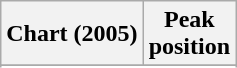<table class="wikitable sortable plainrowheaders" style="text-align:center;">
<tr>
<th>Chart (2005)</th>
<th>Peak<br>position</th>
</tr>
<tr>
</tr>
<tr>
</tr>
<tr>
</tr>
<tr>
</tr>
<tr>
</tr>
<tr>
</tr>
<tr>
</tr>
<tr>
</tr>
<tr>
</tr>
<tr>
</tr>
<tr>
</tr>
<tr>
</tr>
<tr>
</tr>
<tr>
</tr>
</table>
